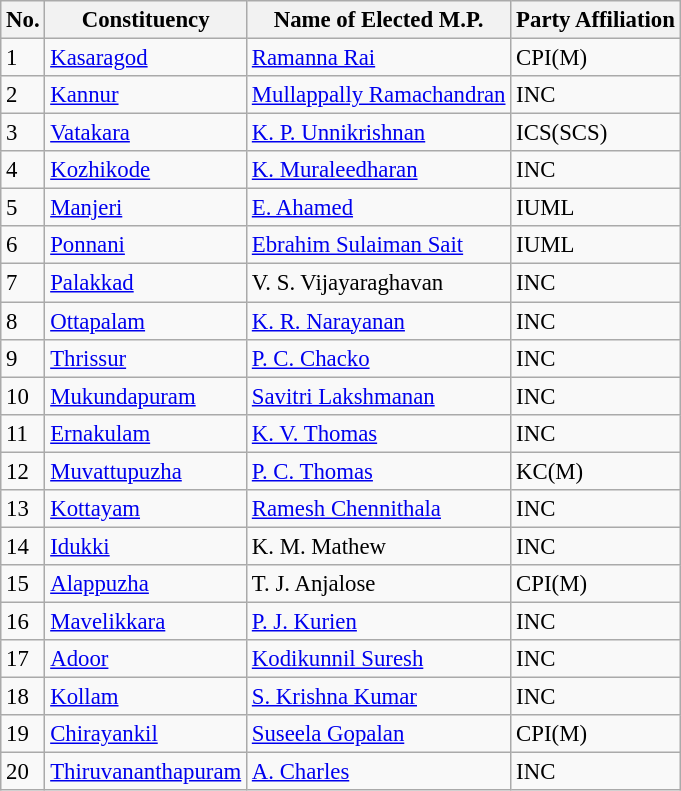<table class="wikitable" style="font-size: 95%;">
<tr>
<th>No.</th>
<th>Constituency</th>
<th>Name of Elected M.P.</th>
<th>Party Affiliation</th>
</tr>
<tr>
<td>1</td>
<td><a href='#'>Kasaragod</a></td>
<td><a href='#'>Ramanna Rai</a></td>
<td>CPI(M)</td>
</tr>
<tr>
<td>2</td>
<td><a href='#'>Kannur</a></td>
<td><a href='#'>Mullappally Ramachandran</a></td>
<td>INC</td>
</tr>
<tr>
<td>3</td>
<td><a href='#'>Vatakara</a></td>
<td><a href='#'>K. P. Unnikrishnan</a></td>
<td>ICS(SCS)</td>
</tr>
<tr>
<td>4</td>
<td><a href='#'>Kozhikode</a></td>
<td><a href='#'>K. Muraleedharan</a></td>
<td>INC</td>
</tr>
<tr>
<td>5</td>
<td><a href='#'>Manjeri</a></td>
<td><a href='#'>E. Ahamed</a></td>
<td>IUML</td>
</tr>
<tr>
<td>6</td>
<td><a href='#'>Ponnani</a></td>
<td><a href='#'>Ebrahim Sulaiman Sait</a></td>
<td>IUML</td>
</tr>
<tr>
<td>7</td>
<td><a href='#'>Palakkad</a></td>
<td>V. S. Vijayaraghavan</td>
<td>INC</td>
</tr>
<tr>
<td>8</td>
<td><a href='#'>Ottapalam</a></td>
<td><a href='#'>K. R. Narayanan</a></td>
<td>INC</td>
</tr>
<tr>
<td>9</td>
<td><a href='#'>Thrissur</a></td>
<td><a href='#'>P. C. Chacko</a></td>
<td>INC</td>
</tr>
<tr>
<td>10</td>
<td><a href='#'>Mukundapuram</a></td>
<td><a href='#'>Savitri Lakshmanan</a></td>
<td>INC</td>
</tr>
<tr>
<td>11</td>
<td><a href='#'>Ernakulam</a></td>
<td><a href='#'>K. V. Thomas</a></td>
<td>INC</td>
</tr>
<tr>
<td>12</td>
<td><a href='#'>Muvattupuzha</a></td>
<td><a href='#'>P. C. Thomas</a></td>
<td>KC(M)</td>
</tr>
<tr>
<td>13</td>
<td><a href='#'>Kottayam</a></td>
<td><a href='#'>Ramesh Chennithala</a></td>
<td>INC</td>
</tr>
<tr>
<td>14</td>
<td><a href='#'>Idukki</a></td>
<td>K. M. Mathew</td>
<td>INC</td>
</tr>
<tr>
<td>15</td>
<td><a href='#'>Alappuzha</a></td>
<td>T. J. Anjalose</td>
<td>CPI(M)</td>
</tr>
<tr>
<td>16</td>
<td><a href='#'>Mavelikkara</a></td>
<td><a href='#'>P. J. Kurien</a></td>
<td>INC</td>
</tr>
<tr>
<td>17</td>
<td><a href='#'>Adoor</a></td>
<td><a href='#'>Kodikunnil Suresh</a></td>
<td>INC</td>
</tr>
<tr>
<td>18</td>
<td><a href='#'>Kollam</a></td>
<td><a href='#'>S. Krishna Kumar</a></td>
<td>INC</td>
</tr>
<tr>
<td>19</td>
<td><a href='#'>Chirayankil</a></td>
<td><a href='#'>Suseela Gopalan</a></td>
<td>CPI(M)</td>
</tr>
<tr>
<td>20</td>
<td><a href='#'>Thiruvananthapuram</a></td>
<td><a href='#'>A. Charles</a></td>
<td>INC</td>
</tr>
</table>
